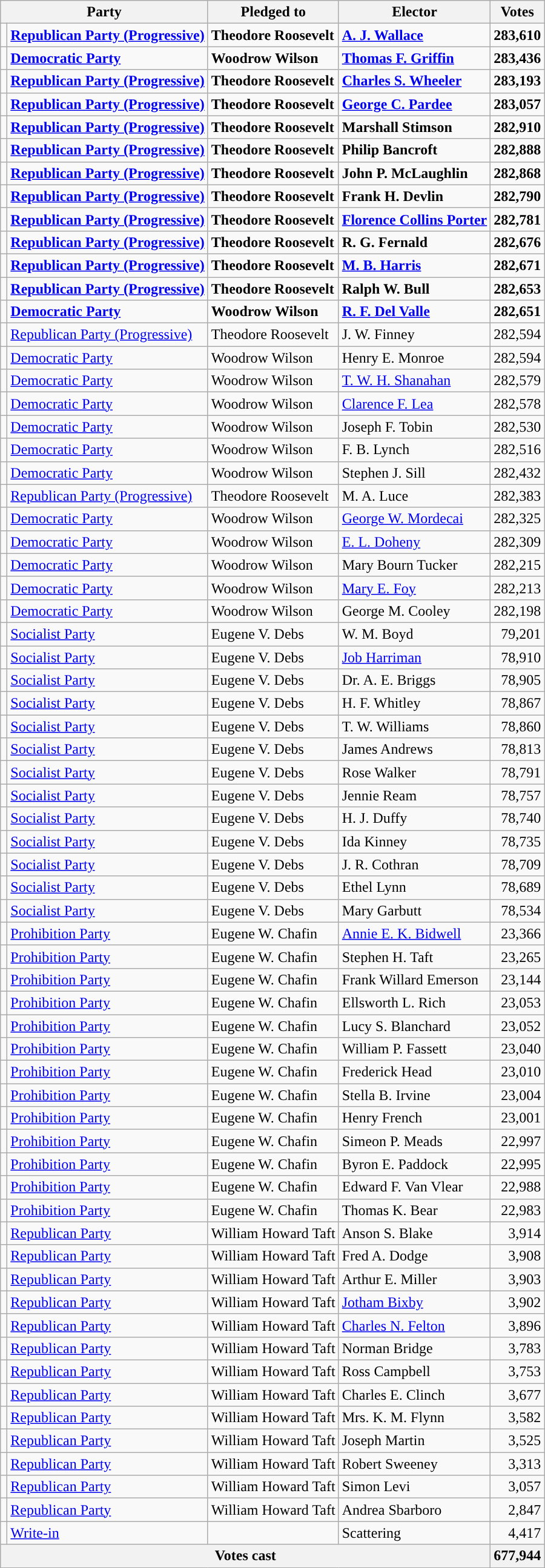<table class="wikitable">
<tr>
<th colspan=2>Party</th>
<th>Pledged to</th>
<th>Elector</th>
<th>Votes</th>
</tr>
<tr style="font-weight:bold">
<td></td>
<td><a href='#'>Republican Party (Progressive)</a></td>
<td>Theodore Roosevelt</td>
<td><a href='#'>A. J. Wallace</a></td>
<td align=right>283,610</td>
</tr>
<tr style="font-weight:bold">
<td bgcolor=></td>
<td><a href='#'>Democratic Party</a></td>
<td>Woodrow Wilson</td>
<td><a href='#'>Thomas F. Griffin</a></td>
<td align="right">283,436</td>
</tr>
<tr style="font-weight:bold">
<td></td>
<td><a href='#'>Republican Party (Progressive)</a></td>
<td>Theodore Roosevelt</td>
<td><a href='#'>Charles S. Wheeler</a></td>
<td align=right>283,193</td>
</tr>
<tr style="font-weight:bold">
<td></td>
<td><a href='#'>Republican Party (Progressive)</a></td>
<td>Theodore Roosevelt</td>
<td><a href='#'>George C. Pardee</a></td>
<td align=right>283,057</td>
</tr>
<tr style="font-weight:bold">
<td></td>
<td><a href='#'>Republican Party (Progressive)</a></td>
<td>Theodore Roosevelt</td>
<td>Marshall Stimson</td>
<td align=right>282,910</td>
</tr>
<tr style="font-weight:bold">
<td></td>
<td><a href='#'>Republican Party (Progressive)</a></td>
<td>Theodore Roosevelt</td>
<td>Philip Bancroft</td>
<td align=right>282,888</td>
</tr>
<tr style="font-weight:bold">
<td></td>
<td><a href='#'>Republican Party (Progressive)</a></td>
<td>Theodore Roosevelt</td>
<td>John P. McLaughlin</td>
<td align=right>282,868</td>
</tr>
<tr style="font-weight:bold">
<td></td>
<td><a href='#'>Republican Party (Progressive)</a></td>
<td>Theodore Roosevelt</td>
<td>Frank H. Devlin</td>
<td align=right>282,790</td>
</tr>
<tr style="font-weight:bold">
<td></td>
<td><a href='#'>Republican Party (Progressive)</a></td>
<td>Theodore Roosevelt</td>
<td><a href='#'>Florence Collins Porter</a></td>
<td align=right>282,781</td>
</tr>
<tr style="font-weight:bold">
<td></td>
<td><a href='#'>Republican Party (Progressive)</a></td>
<td>Theodore Roosevelt</td>
<td>R. G. Fernald</td>
<td align=right>282,676</td>
</tr>
<tr style="font-weight:bold">
<td></td>
<td><a href='#'>Republican Party (Progressive)</a></td>
<td>Theodore Roosevelt</td>
<td><a href='#'>M. B. Harris</a></td>
<td align=right>282,671</td>
</tr>
<tr style="font-weight:bold">
<td></td>
<td><a href='#'>Republican Party (Progressive)</a></td>
<td>Theodore Roosevelt</td>
<td>Ralph W. Bull</td>
<td align=right>282,653</td>
</tr>
<tr style="font-weight:bold">
<td bgcolor=></td>
<td><a href='#'>Democratic Party</a></td>
<td>Woodrow Wilson</td>
<td><a href='#'>R. F. Del Valle</a></td>
<td align=right>282,651</td>
</tr>
<tr>
<td></td>
<td><a href='#'>Republican Party (Progressive)</a></td>
<td>Theodore Roosevelt</td>
<td>J. W. Finney</td>
<td align=right>282,594</td>
</tr>
<tr>
<td bgcolor=></td>
<td><a href='#'>Democratic Party</a></td>
<td>Woodrow Wilson</td>
<td>Henry E. Monroe</td>
<td align=right>282,594</td>
</tr>
<tr>
<td bgcolor=></td>
<td><a href='#'>Democratic Party</a></td>
<td>Woodrow Wilson</td>
<td><a href='#'>T. W. H. Shanahan</a></td>
<td align=right>282,579</td>
</tr>
<tr>
<td bgcolor=></td>
<td><a href='#'>Democratic Party</a></td>
<td>Woodrow Wilson</td>
<td><a href='#'>Clarence F. Lea</a></td>
<td align=right>282,578</td>
</tr>
<tr>
<td bgcolor=></td>
<td><a href='#'>Democratic Party</a></td>
<td>Woodrow Wilson</td>
<td>Joseph F. Tobin</td>
<td align=right>282,530</td>
</tr>
<tr>
<td bgcolor=></td>
<td><a href='#'>Democratic Party</a></td>
<td>Woodrow Wilson</td>
<td>F. B. Lynch</td>
<td align=right>282,516</td>
</tr>
<tr>
<td bgcolor=></td>
<td><a href='#'>Democratic Party</a></td>
<td>Woodrow Wilson</td>
<td>Stephen J. Sill</td>
<td align=right>282,432</td>
</tr>
<tr>
<td></td>
<td><a href='#'>Republican Party (Progressive)</a></td>
<td>Theodore Roosevelt</td>
<td>M. A. Luce</td>
<td align=right>282,383</td>
</tr>
<tr>
<td bgcolor=></td>
<td><a href='#'>Democratic Party</a></td>
<td>Woodrow Wilson</td>
<td><a href='#'>George W. Mordecai</a></td>
<td align=right>282,325</td>
</tr>
<tr>
<td bgcolor=></td>
<td><a href='#'>Democratic Party</a></td>
<td>Woodrow Wilson</td>
<td><a href='#'>E. L. Doheny</a></td>
<td align=right>282,309</td>
</tr>
<tr>
<td bgcolor=></td>
<td><a href='#'>Democratic Party</a></td>
<td>Woodrow Wilson</td>
<td>Mary Bourn Tucker</td>
<td align=right>282,215</td>
</tr>
<tr>
<td bgcolor=></td>
<td><a href='#'>Democratic Party</a></td>
<td>Woodrow Wilson</td>
<td><a href='#'>Mary E. Foy</a></td>
<td align=right>282,213</td>
</tr>
<tr>
<td bgcolor=></td>
<td><a href='#'>Democratic Party</a></td>
<td>Woodrow Wilson</td>
<td>George M. Cooley</td>
<td align=right>282,198</td>
</tr>
<tr>
<td bgcolor=></td>
<td><a href='#'>Socialist Party</a></td>
<td>Eugene V. Debs</td>
<td>W. M. Boyd</td>
<td align="right">79,201</td>
</tr>
<tr>
<td bgcolor=></td>
<td><a href='#'>Socialist Party</a></td>
<td>Eugene V. Debs</td>
<td><a href='#'>Job Harriman</a></td>
<td align="right">78,910</td>
</tr>
<tr>
<td bgcolor=></td>
<td><a href='#'>Socialist Party</a></td>
<td>Eugene V. Debs</td>
<td>Dr. A. E. Briggs</td>
<td align="right">78,905</td>
</tr>
<tr>
<td bgcolor=></td>
<td><a href='#'>Socialist Party</a></td>
<td>Eugene V. Debs</td>
<td>H. F. Whitley</td>
<td align="right">78,867</td>
</tr>
<tr>
<td bgcolor=></td>
<td><a href='#'>Socialist Party</a></td>
<td>Eugene V. Debs</td>
<td>T. W. Williams</td>
<td align="right">78,860</td>
</tr>
<tr>
<td bgcolor=></td>
<td><a href='#'>Socialist Party</a></td>
<td>Eugene V. Debs</td>
<td>James Andrews</td>
<td align="right">78,813</td>
</tr>
<tr>
<td bgcolor=></td>
<td><a href='#'>Socialist Party</a></td>
<td>Eugene V. Debs</td>
<td>Rose Walker</td>
<td align="right">78,791</td>
</tr>
<tr>
<td bgcolor=></td>
<td><a href='#'>Socialist Party</a></td>
<td>Eugene V. Debs</td>
<td>Jennie Ream</td>
<td align="right">78,757</td>
</tr>
<tr>
<td bgcolor=></td>
<td><a href='#'>Socialist Party</a></td>
<td>Eugene V. Debs</td>
<td>H. J. Duffy</td>
<td align="right">78,740</td>
</tr>
<tr>
<td bgcolor=></td>
<td><a href='#'>Socialist Party</a></td>
<td>Eugene V. Debs</td>
<td>Ida Kinney</td>
<td align="right">78,735</td>
</tr>
<tr>
<td bgcolor=></td>
<td><a href='#'>Socialist Party</a></td>
<td>Eugene V. Debs</td>
<td>J. R. Cothran</td>
<td align="right">78,709</td>
</tr>
<tr>
<td bgcolor=></td>
<td><a href='#'>Socialist Party</a></td>
<td>Eugene V. Debs</td>
<td>Ethel Lynn</td>
<td align="right">78,689</td>
</tr>
<tr>
<td bgcolor=></td>
<td><a href='#'>Socialist Party</a></td>
<td>Eugene V. Debs</td>
<td>Mary Garbutt</td>
<td align="right">78,534</td>
</tr>
<tr>
<td></td>
<td><a href='#'>Prohibition Party</a></td>
<td>Eugene W. Chafin</td>
<td><a href='#'>Annie E. K. Bidwell</a></td>
<td align="right">23,366</td>
</tr>
<tr>
<td></td>
<td><a href='#'>Prohibition Party</a></td>
<td>Eugene W. Chafin</td>
<td>Stephen H. Taft</td>
<td align="right">23,265</td>
</tr>
<tr>
<td></td>
<td><a href='#'>Prohibition Party</a></td>
<td>Eugene W. Chafin</td>
<td>Frank Willard Emerson</td>
<td align="right">23,144</td>
</tr>
<tr>
<td></td>
<td><a href='#'>Prohibition Party</a></td>
<td>Eugene W. Chafin</td>
<td>Ellsworth L. Rich</td>
<td align="right">23,053</td>
</tr>
<tr>
<td></td>
<td><a href='#'>Prohibition Party</a></td>
<td>Eugene W. Chafin</td>
<td>Lucy S. Blanchard</td>
<td align="right">23,052</td>
</tr>
<tr>
<td></td>
<td><a href='#'>Prohibition Party</a></td>
<td>Eugene W. Chafin</td>
<td>William P. Fassett</td>
<td align="right">23,040</td>
</tr>
<tr>
<td></td>
<td><a href='#'>Prohibition Party</a></td>
<td>Eugene W. Chafin</td>
<td>Frederick Head</td>
<td align="right">23,010</td>
</tr>
<tr>
<td></td>
<td><a href='#'>Prohibition Party</a></td>
<td>Eugene W. Chafin</td>
<td>Stella B. Irvine</td>
<td align="right">23,004</td>
</tr>
<tr>
<td></td>
<td><a href='#'>Prohibition Party</a></td>
<td>Eugene W. Chafin</td>
<td>Henry French</td>
<td align="right">23,001</td>
</tr>
<tr>
<td></td>
<td><a href='#'>Prohibition Party</a></td>
<td>Eugene W. Chafin</td>
<td>Simeon P. Meads</td>
<td align="right">22,997</td>
</tr>
<tr>
<td></td>
<td><a href='#'>Prohibition Party</a></td>
<td>Eugene W. Chafin</td>
<td>Byron E. Paddock</td>
<td align="right">22,995</td>
</tr>
<tr>
<td></td>
<td><a href='#'>Prohibition Party</a></td>
<td>Eugene W. Chafin</td>
<td>Edward F. Van Vlear</td>
<td align="right">22,988</td>
</tr>
<tr>
<td></td>
<td><a href='#'>Prohibition Party</a></td>
<td>Eugene W. Chafin</td>
<td>Thomas K. Bear</td>
<td align="right">22,983</td>
</tr>
<tr>
<td></td>
<td><a href='#'>Republican Party</a></td>
<td>William Howard Taft</td>
<td>Anson S. Blake</td>
<td align="right">3,914</td>
</tr>
<tr>
<td></td>
<td><a href='#'>Republican Party</a></td>
<td>William Howard Taft</td>
<td>Fred A. Dodge</td>
<td align="right">3,908</td>
</tr>
<tr>
<td></td>
<td><a href='#'>Republican Party</a></td>
<td>William Howard Taft</td>
<td>Arthur E. Miller</td>
<td align="right">3,903</td>
</tr>
<tr>
<td></td>
<td><a href='#'>Republican Party</a></td>
<td>William Howard Taft</td>
<td><a href='#'>Jotham Bixby</a></td>
<td align="right">3,902</td>
</tr>
<tr>
<td></td>
<td><a href='#'>Republican Party</a></td>
<td>William Howard Taft</td>
<td><a href='#'>Charles N. Felton</a></td>
<td align="right">3,896</td>
</tr>
<tr>
<td></td>
<td><a href='#'>Republican Party</a></td>
<td>William Howard Taft</td>
<td>Norman Bridge</td>
<td align="right">3,783</td>
</tr>
<tr>
<td></td>
<td><a href='#'>Republican Party</a></td>
<td>William Howard Taft</td>
<td>Ross Campbell</td>
<td align="right">3,753</td>
</tr>
<tr>
<td></td>
<td><a href='#'>Republican Party</a></td>
<td>William Howard Taft</td>
<td>Charles E. Clinch</td>
<td align="right">3,677</td>
</tr>
<tr>
<td></td>
<td><a href='#'>Republican Party</a></td>
<td>William Howard Taft</td>
<td>Mrs. K. M. Flynn</td>
<td align="right">3,582</td>
</tr>
<tr>
<td></td>
<td><a href='#'>Republican Party</a></td>
<td>William Howard Taft</td>
<td>Joseph Martin</td>
<td align="right">3,525</td>
</tr>
<tr>
<td></td>
<td><a href='#'>Republican Party</a></td>
<td>William Howard Taft</td>
<td>Robert Sweeney</td>
<td align="right">3,313</td>
</tr>
<tr>
<td></td>
<td><a href='#'>Republican Party</a></td>
<td>William Howard Taft</td>
<td>Simon Levi</td>
<td align="right">3,057</td>
</tr>
<tr>
<td></td>
<td><a href='#'>Republican Party</a></td>
<td>William Howard Taft</td>
<td>Andrea Sbarboro</td>
<td align="right">2,847</td>
</tr>
<tr>
<td></td>
<td><a href='#'>Write-in</a></td>
<td></td>
<td>Scattering</td>
<td align="right">4,417</td>
</tr>
<tr>
<th colspan="4">Votes cast</th>
<th>677,944</th>
</tr>
</table>
